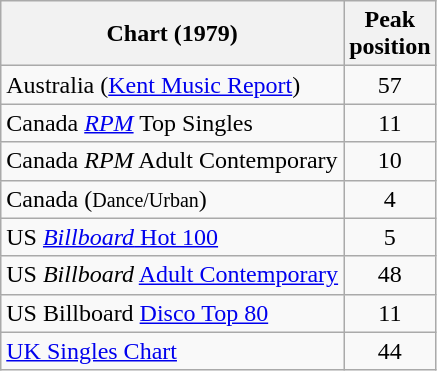<table class="wikitable sortable">
<tr>
<th>Chart (1979)</th>
<th>Peak<br>position</th>
</tr>
<tr>
<td>Australia (<a href='#'>Kent Music Report</a>)</td>
<td style="text-align:center;">57</td>
</tr>
<tr>
<td>Canada <a href='#'><em>RPM</em></a> Top Singles</td>
<td style="text-align:center;">11</td>
</tr>
<tr>
<td>Canada <em>RPM</em> Adult Contemporary</td>
<td style="text-align:center;">10</td>
</tr>
<tr>
<td>Canada (<small>Dance/Urban</small>)</td>
<td style="text-align:center;">4</td>
</tr>
<tr>
<td>US <a href='#'><em>Billboard</em> Hot 100</a></td>
<td style="text-align:center;">5</td>
</tr>
<tr>
<td>US <em>Billboard</em> <a href='#'>Adult Contemporary</a></td>
<td align="center">48</td>
</tr>
<tr>
<td align="left">US  Billboard <a href='#'>Disco Top 80</a></td>
<td style="text-align:center;">11</td>
</tr>
<tr>
<td><a href='#'>UK Singles Chart</a></td>
<td style="text-align:center;">44</td>
</tr>
</table>
